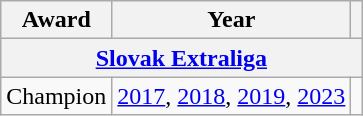<table class="wikitable">
<tr>
<th>Award</th>
<th>Year</th>
<th></th>
</tr>
<tr>
<th colspan="3"><a href='#'>Slovak Extraliga</a></th>
</tr>
<tr>
<td>Champion</td>
<td><a href='#'>2017</a>, <a href='#'>2018</a>, <a href='#'>2019</a>, <a href='#'>2023</a></td>
<td></td>
</tr>
</table>
